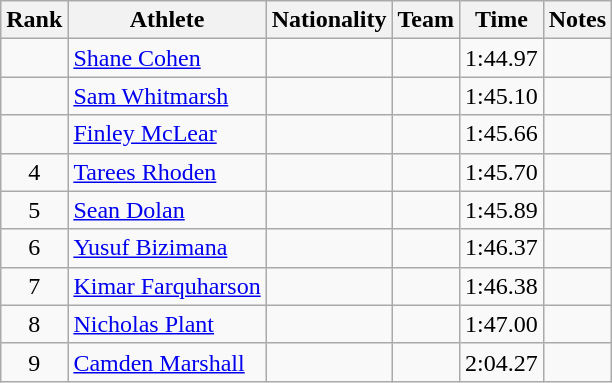<table class="wikitable sortable plainrowheaders" style="text-align:center">
<tr>
<th scope="col">Rank</th>
<th scope="col">Athlete</th>
<th scope="col">Nationality</th>
<th scope="col">Team</th>
<th scope="col">Time</th>
<th scope="col">Notes</th>
</tr>
<tr>
<td></td>
<td align=left><a href='#'>Shane Cohen</a></td>
<td align=left></td>
<td></td>
<td>1:44.97</td>
<td></td>
</tr>
<tr>
<td></td>
<td align=left><a href='#'>Sam Whitmarsh</a></td>
<td align=left></td>
<td></td>
<td>1:45.10</td>
<td></td>
</tr>
<tr>
<td></td>
<td align=left><a href='#'>Finley McLear</a></td>
<td align=left></td>
<td></td>
<td>1:45.66</td>
<td></td>
</tr>
<tr>
<td>4</td>
<td align=left><a href='#'>Tarees Rhoden</a></td>
<td align=left></td>
<td></td>
<td>1:45.70</td>
<td></td>
</tr>
<tr>
<td>5</td>
<td align=left><a href='#'>Sean Dolan</a></td>
<td align=left></td>
<td></td>
<td>1:45.89</td>
<td></td>
</tr>
<tr>
<td>6</td>
<td align=left><a href='#'>Yusuf Bizimana</a></td>
<td align=left></td>
<td></td>
<td>1:46.37</td>
<td></td>
</tr>
<tr>
<td>7</td>
<td align=left><a href='#'>Kimar Farquharson</a></td>
<td align=left></td>
<td></td>
<td>1:46.38</td>
<td></td>
</tr>
<tr>
<td>8</td>
<td align=left><a href='#'>Nicholas Plant</a></td>
<td align=left></td>
<td></td>
<td>1:47.00</td>
<td></td>
</tr>
<tr>
<td>9</td>
<td align=left><a href='#'>Camden Marshall</a></td>
<td align=left></td>
<td></td>
<td>2:04.27</td>
<td></td>
</tr>
</table>
